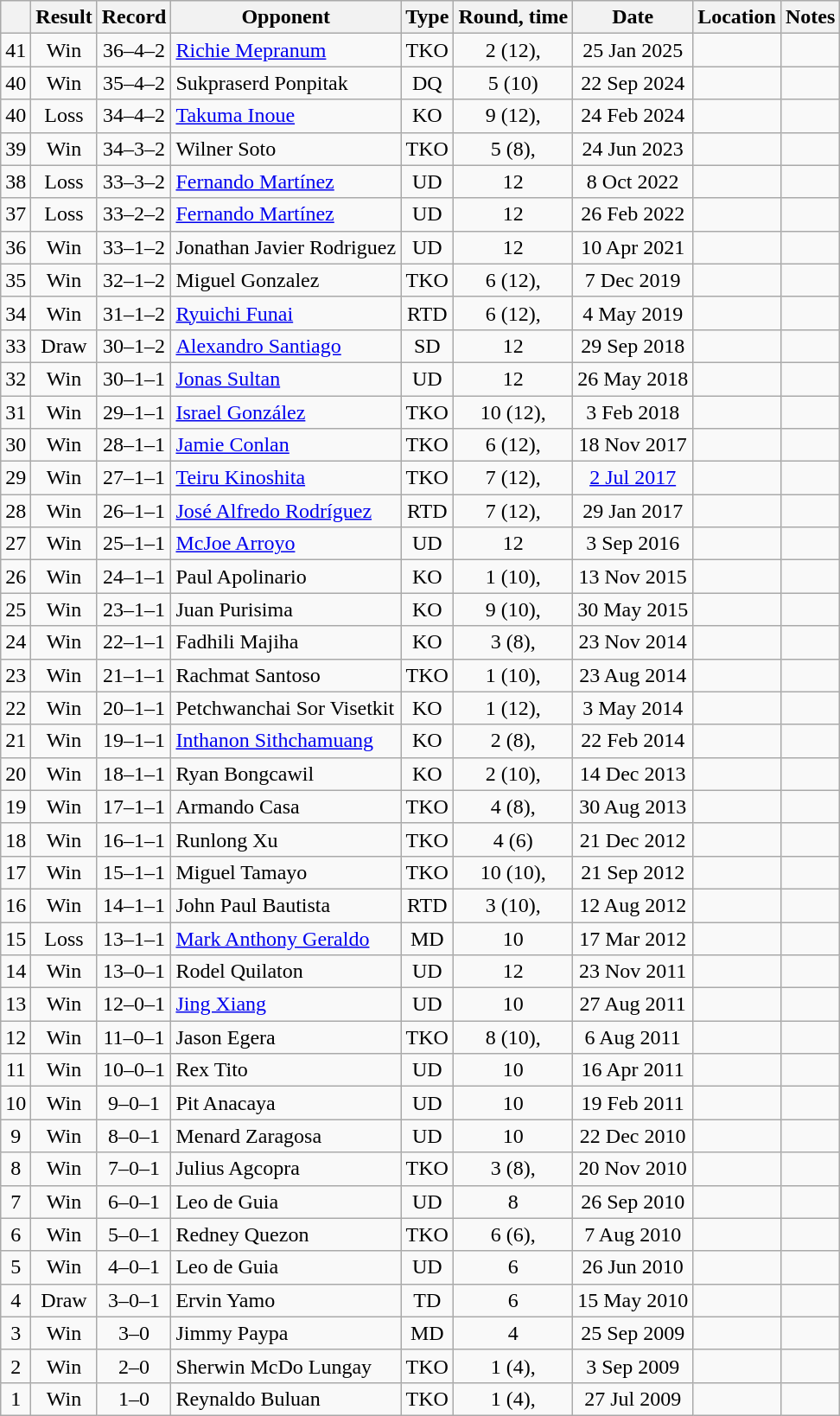<table class=wikitable style=text-align:center>
<tr>
<th></th>
<th>Result</th>
<th>Record</th>
<th>Opponent</th>
<th>Type</th>
<th>Round, time</th>
<th>Date</th>
<th>Location</th>
<th>Notes</th>
</tr>
<tr>
<td>41</td>
<td>Win</td>
<td>36–4–2</td>
<td align=left><a href='#'>Richie Mepranum</a></td>
<td>TKO</td>
<td>2 (12), </td>
<td>25 Jan 2025</td>
<td align=left></td>
<td align=left></td>
</tr>
<tr>
<td>40</td>
<td>Win</td>
<td>35–4–2</td>
<td align=left>Sukpraserd Ponpitak</td>
<td>DQ</td>
<td>5 (10)</td>
<td>22 Sep 2024</td>
<td align=left></td>
<td align=left></td>
</tr>
<tr>
<td>40</td>
<td>Loss</td>
<td>34–4–2</td>
<td align=left><a href='#'>Takuma Inoue</a></td>
<td>KO</td>
<td>9 (12), </td>
<td>24 Feb 2024</td>
<td align=left></td>
<td align=left></td>
</tr>
<tr>
<td>39</td>
<td>Win</td>
<td>34–3–2</td>
<td align=left>Wilner Soto</td>
<td>TKO</td>
<td>5 (8), </td>
<td>24 Jun 2023</td>
<td align=left></td>
<td align=left></td>
</tr>
<tr>
<td>38</td>
<td>Loss</td>
<td>33–3–2</td>
<td align=left><a href='#'>Fernando Martínez</a></td>
<td>UD</td>
<td>12</td>
<td>8 Oct 2022</td>
<td align=left></td>
<td align=left></td>
</tr>
<tr>
<td>37</td>
<td>Loss</td>
<td>33–2–2</td>
<td align=left><a href='#'>Fernando Martínez</a></td>
<td>UD</td>
<td>12</td>
<td>26 Feb 2022</td>
<td align=left></td>
<td align=left></td>
</tr>
<tr>
<td>36</td>
<td>Win</td>
<td>33–1–2</td>
<td align=left>Jonathan Javier Rodriguez</td>
<td>UD</td>
<td>12</td>
<td>10 Apr 2021</td>
<td align=left></td>
<td align=left></td>
</tr>
<tr>
<td>35</td>
<td>Win</td>
<td>32–1–2</td>
<td align=left>Miguel Gonzalez</td>
<td>TKO</td>
<td>6 (12), </td>
<td>7 Dec 2019</td>
<td align=left></td>
<td align=left></td>
</tr>
<tr>
<td>34</td>
<td>Win</td>
<td>31–1–2</td>
<td align=left><a href='#'>Ryuichi Funai</a></td>
<td>RTD</td>
<td>6 (12), </td>
<td>4 May 2019</td>
<td align=left></td>
<td align=left></td>
</tr>
<tr>
<td>33</td>
<td>Draw</td>
<td>30–1–2</td>
<td align=left><a href='#'>Alexandro Santiago</a></td>
<td>SD</td>
<td>12</td>
<td>29 Sep 2018</td>
<td align=left></td>
<td align=left></td>
</tr>
<tr>
<td>32</td>
<td>Win</td>
<td>30–1–1</td>
<td align=left><a href='#'>Jonas Sultan</a></td>
<td>UD</td>
<td>12</td>
<td>26 May 2018</td>
<td align=left></td>
<td align=left></td>
</tr>
<tr>
<td>31</td>
<td>Win</td>
<td>29–1–1</td>
<td align=left><a href='#'>Israel González</a></td>
<td>TKO</td>
<td>10 (12), </td>
<td>3 Feb 2018</td>
<td align=left></td>
<td align=left></td>
</tr>
<tr>
<td>30</td>
<td>Win</td>
<td>28–1–1</td>
<td align=left><a href='#'>Jamie Conlan</a></td>
<td>TKO</td>
<td>6 (12), </td>
<td>18 Nov 2017</td>
<td align=left></td>
<td align=left></td>
</tr>
<tr>
<td>29</td>
<td>Win</td>
<td>27–1–1</td>
<td align=left><a href='#'>Teiru Kinoshita</a></td>
<td>TKO</td>
<td>7 (12), </td>
<td><a href='#'>2 Jul 2017</a></td>
<td align=left></td>
<td align=left></td>
</tr>
<tr>
<td>28</td>
<td>Win</td>
<td>26–1–1</td>
<td align=left><a href='#'>José Alfredo Rodríguez</a></td>
<td>RTD</td>
<td>7 (12), </td>
<td>29 Jan 2017</td>
<td align=left></td>
<td align=left></td>
</tr>
<tr>
<td>27</td>
<td>Win</td>
<td>25–1–1</td>
<td align=left><a href='#'>McJoe Arroyo</a></td>
<td>UD</td>
<td>12</td>
<td>3 Sep 2016</td>
<td align=left></td>
<td align=left></td>
</tr>
<tr>
<td>26</td>
<td>Win</td>
<td>24–1–1</td>
<td align=left>Paul Apolinario</td>
<td>KO</td>
<td>1 (10), </td>
<td>13 Nov 2015</td>
<td align=left></td>
<td align=left></td>
</tr>
<tr>
<td>25</td>
<td>Win</td>
<td>23–1–1</td>
<td align=left>Juan Purisima</td>
<td>KO</td>
<td>9 (10), </td>
<td>30 May 2015</td>
<td align=left></td>
<td align=left></td>
</tr>
<tr>
<td>24</td>
<td>Win</td>
<td>22–1–1</td>
<td align=left>Fadhili Majiha</td>
<td>KO</td>
<td>3 (8), </td>
<td>23 Nov 2014</td>
<td align=left></td>
<td align=left></td>
</tr>
<tr>
<td>23</td>
<td>Win</td>
<td>21–1–1</td>
<td align=left>Rachmat Santoso</td>
<td>TKO</td>
<td>1 (10), </td>
<td>23 Aug 2014</td>
<td align=left></td>
<td align=left></td>
</tr>
<tr>
<td>22</td>
<td>Win</td>
<td>20–1–1</td>
<td align=left>Petchwanchai Sor Visetkit</td>
<td>KO</td>
<td>1 (12), </td>
<td>3 May 2014</td>
<td align=left></td>
<td align=left></td>
</tr>
<tr>
<td>21</td>
<td>Win</td>
<td>19–1–1</td>
<td align=left><a href='#'>Inthanon Sithchamuang</a></td>
<td>KO</td>
<td>2 (8), </td>
<td>22 Feb 2014</td>
<td align=left></td>
<td align=left></td>
</tr>
<tr>
<td>20</td>
<td>Win</td>
<td>18–1–1</td>
<td align=left>Ryan Bongcawil</td>
<td>KO</td>
<td>2 (10), </td>
<td>14 Dec 2013</td>
<td align=left></td>
<td align=left></td>
</tr>
<tr>
<td>19</td>
<td>Win</td>
<td>17–1–1</td>
<td align=left>Armando Casa</td>
<td>TKO</td>
<td>4 (8), </td>
<td>30 Aug 2013</td>
<td align=left></td>
<td align=left></td>
</tr>
<tr>
<td>18</td>
<td>Win</td>
<td>16–1–1</td>
<td align=left>Runlong Xu</td>
<td>TKO</td>
<td>4 (6)</td>
<td>21 Dec 2012</td>
<td align=left></td>
<td align=left></td>
</tr>
<tr>
<td>17</td>
<td>Win</td>
<td>15–1–1</td>
<td align=left>Miguel Tamayo</td>
<td>TKO</td>
<td>10 (10), </td>
<td>21 Sep 2012</td>
<td align=left></td>
<td align=left></td>
</tr>
<tr>
<td>16</td>
<td>Win</td>
<td>14–1–1</td>
<td align=left>John Paul Bautista</td>
<td>RTD</td>
<td>3 (10), </td>
<td>12 Aug 2012</td>
<td align=left></td>
<td align=left></td>
</tr>
<tr>
<td>15</td>
<td>Loss</td>
<td>13–1–1</td>
<td align=left><a href='#'>Mark Anthony Geraldo</a></td>
<td>MD</td>
<td>10</td>
<td>17 Mar 2012</td>
<td align=left></td>
<td align=left></td>
</tr>
<tr>
<td>14</td>
<td>Win</td>
<td>13–0–1</td>
<td align=left>Rodel Quilaton</td>
<td>UD</td>
<td>12</td>
<td>23 Nov 2011</td>
<td align=left></td>
<td align=left></td>
</tr>
<tr>
<td>13</td>
<td>Win</td>
<td>12–0–1</td>
<td align=left><a href='#'>Jing Xiang</a></td>
<td>UD</td>
<td>10</td>
<td>27 Aug 2011</td>
<td align=left></td>
<td align=left></td>
</tr>
<tr>
<td>12</td>
<td>Win</td>
<td>11–0–1</td>
<td align=left>Jason Egera</td>
<td>TKO</td>
<td>8 (10), </td>
<td>6 Aug 2011</td>
<td align=left></td>
<td align=left></td>
</tr>
<tr>
<td>11</td>
<td>Win</td>
<td>10–0–1</td>
<td align=left>Rex Tito</td>
<td>UD</td>
<td>10</td>
<td>16 Apr 2011</td>
<td align=left></td>
<td align=left></td>
</tr>
<tr>
<td>10</td>
<td>Win</td>
<td>9–0–1</td>
<td align=left>Pit Anacaya</td>
<td>UD</td>
<td>10</td>
<td>19 Feb 2011</td>
<td align=left></td>
<td align=left></td>
</tr>
<tr>
<td>9</td>
<td>Win</td>
<td>8–0–1</td>
<td align=left>Menard Zaragosa</td>
<td>UD</td>
<td>10</td>
<td>22 Dec 2010</td>
<td align=left></td>
<td align=left></td>
</tr>
<tr>
<td>8</td>
<td>Win</td>
<td>7–0–1</td>
<td align=left>Julius Agcopra</td>
<td>TKO</td>
<td>3 (8), </td>
<td>20 Nov 2010</td>
<td align=left></td>
<td align=left></td>
</tr>
<tr>
<td>7</td>
<td>Win</td>
<td>6–0–1</td>
<td align=left>Leo de Guia</td>
<td>UD</td>
<td>8</td>
<td>26 Sep 2010</td>
<td align=left></td>
<td align=left></td>
</tr>
<tr>
<td>6</td>
<td>Win</td>
<td>5–0–1</td>
<td align=left>Redney Quezon</td>
<td>TKO</td>
<td>6 (6), </td>
<td>7 Aug 2010</td>
<td align=left></td>
<td align=left></td>
</tr>
<tr>
<td>5</td>
<td>Win</td>
<td>4–0–1</td>
<td align=left>Leo de Guia</td>
<td>UD</td>
<td>6</td>
<td>26 Jun 2010</td>
<td align=left></td>
<td align=left></td>
</tr>
<tr>
<td>4</td>
<td>Draw</td>
<td>3–0–1</td>
<td align=left>Ervin Yamo</td>
<td>TD</td>
<td>6</td>
<td>15 May 2010</td>
<td align=left></td>
<td align=left></td>
</tr>
<tr>
<td>3</td>
<td>Win</td>
<td>3–0</td>
<td align=left>Jimmy Paypa</td>
<td>MD</td>
<td>4</td>
<td>25 Sep 2009</td>
<td align=left></td>
<td align=left></td>
</tr>
<tr>
<td>2</td>
<td>Win</td>
<td>2–0</td>
<td align=left>Sherwin McDo Lungay</td>
<td>TKO</td>
<td>1 (4), </td>
<td>3 Sep 2009</td>
<td align=left></td>
<td align=left></td>
</tr>
<tr>
<td>1</td>
<td>Win</td>
<td>1–0</td>
<td align=left>Reynaldo Buluan</td>
<td>TKO</td>
<td>1 (4), </td>
<td>27 Jul 2009</td>
<td align=left></td>
<td align=left></td>
</tr>
</table>
